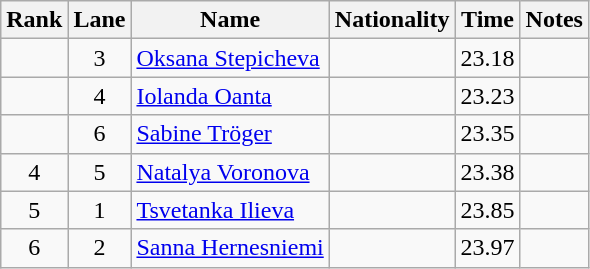<table class="wikitable sortable" style="text-align:center">
<tr>
<th>Rank</th>
<th>Lane</th>
<th>Name</th>
<th>Nationality</th>
<th>Time</th>
<th>Notes</th>
</tr>
<tr>
<td></td>
<td>3</td>
<td align="left"><a href='#'>Oksana Stepicheva</a></td>
<td align=left></td>
<td>23.18</td>
<td></td>
</tr>
<tr>
<td></td>
<td>4</td>
<td align="left"><a href='#'>Iolanda Oanta</a></td>
<td align=left></td>
<td>23.23</td>
<td></td>
</tr>
<tr>
<td></td>
<td>6</td>
<td align="left"><a href='#'>Sabine Tröger</a></td>
<td align=left></td>
<td>23.35</td>
<td></td>
</tr>
<tr>
<td>4</td>
<td>5</td>
<td align="left"><a href='#'>Natalya Voronova</a></td>
<td align=left></td>
<td>23.38</td>
<td></td>
</tr>
<tr>
<td>5</td>
<td>1</td>
<td align="left"><a href='#'>Tsvetanka Ilieva</a></td>
<td align=left></td>
<td>23.85</td>
<td></td>
</tr>
<tr>
<td>6</td>
<td>2</td>
<td align="left"><a href='#'>Sanna Hernesniemi</a></td>
<td align=left></td>
<td>23.97</td>
<td></td>
</tr>
</table>
